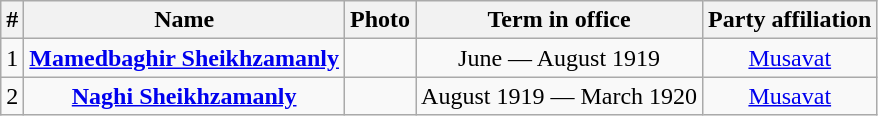<table class=wikitable style="text-align:center;">
<tr>
<th>#</th>
<th>Name</th>
<th>Photo</th>
<th>Term in office</th>
<th>Party affiliation</th>
</tr>
<tr>
<td>1</td>
<td><strong><a href='#'>Mamedbaghir Sheikhzamanly</a></strong></td>
<td></td>
<td>June — August 1919</td>
<td><a href='#'>Musavat</a></td>
</tr>
<tr>
<td>2</td>
<td><strong><a href='#'>Naghi Sheikhzamanly</a></strong></td>
<td></td>
<td>August 1919 — March 1920</td>
<td><a href='#'>Musavat</a></td>
</tr>
</table>
